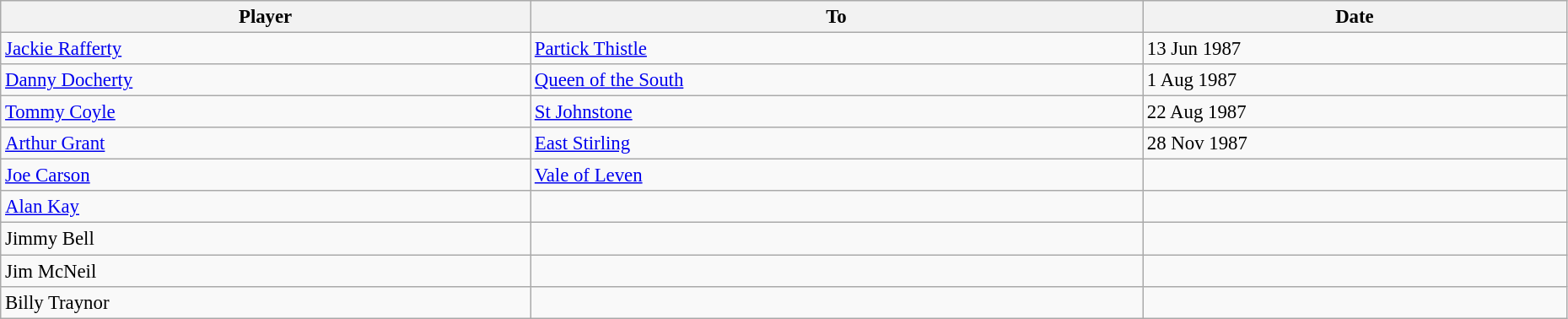<table class="wikitable" style="text-align:center; font-size:95%;width:98%; text-align:left">
<tr>
<th>Player</th>
<th>To</th>
<th>Date</th>
</tr>
<tr>
<td> <a href='#'>Jackie Rafferty</a></td>
<td> <a href='#'>Partick Thistle</a></td>
<td>13 Jun 1987</td>
</tr>
<tr>
<td> <a href='#'>Danny Docherty</a></td>
<td> <a href='#'>Queen of the South</a></td>
<td>1 Aug 1987</td>
</tr>
<tr>
<td> <a href='#'>Tommy Coyle</a></td>
<td> <a href='#'>St Johnstone</a></td>
<td>22 Aug 1987</td>
</tr>
<tr>
<td> <a href='#'>Arthur Grant</a></td>
<td> <a href='#'>East Stirling</a></td>
<td>28 Nov 1987</td>
</tr>
<tr>
<td> <a href='#'>Joe Carson</a></td>
<td> <a href='#'>Vale of Leven</a></td>
<td></td>
</tr>
<tr>
<td> <a href='#'>Alan Kay</a></td>
<td></td>
<td></td>
</tr>
<tr>
<td> Jimmy Bell</td>
<td></td>
<td></td>
</tr>
<tr>
<td> Jim McNeil</td>
<td></td>
<td></td>
</tr>
<tr>
<td> Billy Traynor</td>
<td></td>
<td></td>
</tr>
</table>
